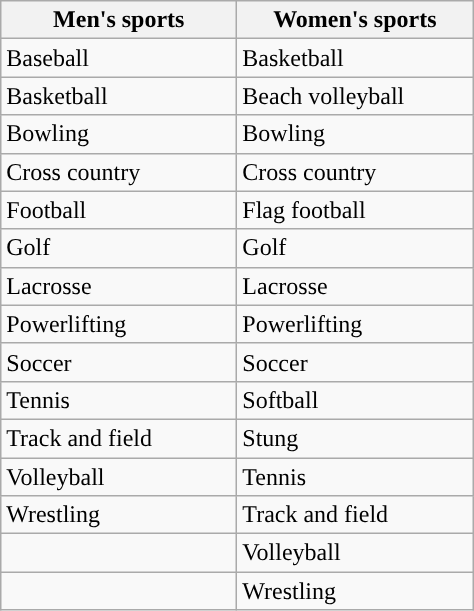<table class="wikitable"; style= "text-align: ">
<tr>
<th width=150px>Men's sports</th>
<th width=150px>Women's sports</th>
</tr>
<tr>
<td>Baseball</td>
<td>Basketball</td>
</tr>
<tr>
<td>Basketball</td>
<td>Beach volleyball</td>
</tr>
<tr>
<td>Bowling</td>
<td>Bowling</td>
</tr>
<tr>
<td>Cross country</td>
<td>Cross country</td>
</tr>
<tr>
<td>Football</td>
<td>Flag football</td>
</tr>
<tr>
<td>Golf</td>
<td>Golf</td>
</tr>
<tr>
<td>Lacrosse</td>
<td>Lacrosse</td>
</tr>
<tr>
<td>Powerlifting</td>
<td>Powerlifting</td>
</tr>
<tr>
<td>Soccer</td>
<td>Soccer</td>
</tr>
<tr>
<td>Tennis</td>
<td>Softball</td>
</tr>
<tr>
<td>Track and field</td>
<td>Stung</td>
</tr>
<tr>
<td>Volleyball</td>
<td>Tennis</td>
</tr>
<tr>
<td>Wrestling</td>
<td>Track and field</td>
</tr>
<tr>
<td></td>
<td>Volleyball</td>
</tr>
<tr>
<td></td>
<td>Wrestling</td>
</tr>
</table>
